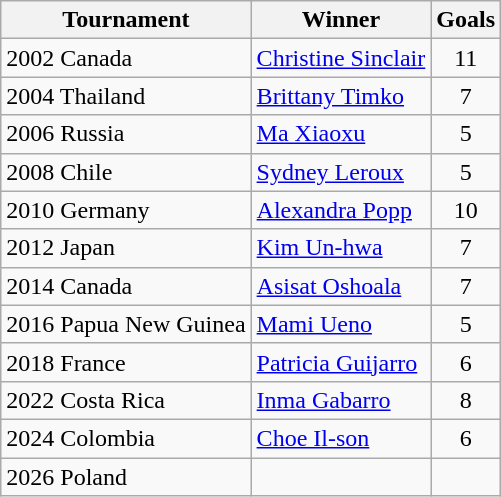<table class="wikitable">
<tr>
<th>Tournament</th>
<th>Winner</th>
<th>Goals</th>
</tr>
<tr>
<td>2002 Canada</td>
<td> <a href='#'>Christine Sinclair</a></td>
<td align=center>11</td>
</tr>
<tr>
<td>2004 Thailand</td>
<td> <a href='#'>Brittany Timko</a></td>
<td align=center>7</td>
</tr>
<tr>
<td>2006 Russia</td>
<td> <a href='#'>Ma Xiaoxu</a></td>
<td align=center>5</td>
</tr>
<tr>
<td>2008 Chile</td>
<td> <a href='#'>Sydney Leroux</a></td>
<td align=center>5</td>
</tr>
<tr>
<td>2010 Germany</td>
<td> <a href='#'>Alexandra Popp</a></td>
<td align=center>10</td>
</tr>
<tr>
<td>2012 Japan</td>
<td> <a href='#'>Kim Un-hwa</a></td>
<td align=center>7</td>
</tr>
<tr>
<td>2014 Canada</td>
<td> <a href='#'>Asisat Oshoala</a></td>
<td align=center>7</td>
</tr>
<tr>
<td>2016 Papua New Guinea</td>
<td> <a href='#'>Mami Ueno</a></td>
<td align=center>5</td>
</tr>
<tr>
<td>2018 France</td>
<td> <a href='#'>Patricia Guijarro</a></td>
<td align=center>6</td>
</tr>
<tr>
<td>2022 Costa Rica</td>
<td> <a href='#'>Inma Gabarro</a></td>
<td align=center>8</td>
</tr>
<tr>
<td>2024 Colombia</td>
<td> <a href='#'>Choe Il-son</a></td>
<td align=center>6</td>
</tr>
<tr>
<td>2026 Poland</td>
<td></td>
<td></td>
</tr>
</table>
